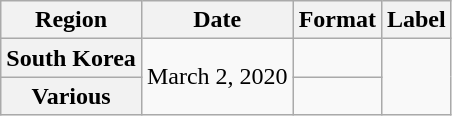<table class="wikitable plainrowheaders">
<tr>
<th scope="col">Region</th>
<th scope="col">Date</th>
<th scope="col">Format</th>
<th scope="col">Label</th>
</tr>
<tr>
<th scope="row">South Korea</th>
<td rowspan="2">March 2, 2020</td>
<td></td>
<td rowspan="2"></td>
</tr>
<tr>
<th scope="row">Various</th>
<td></td>
</tr>
</table>
